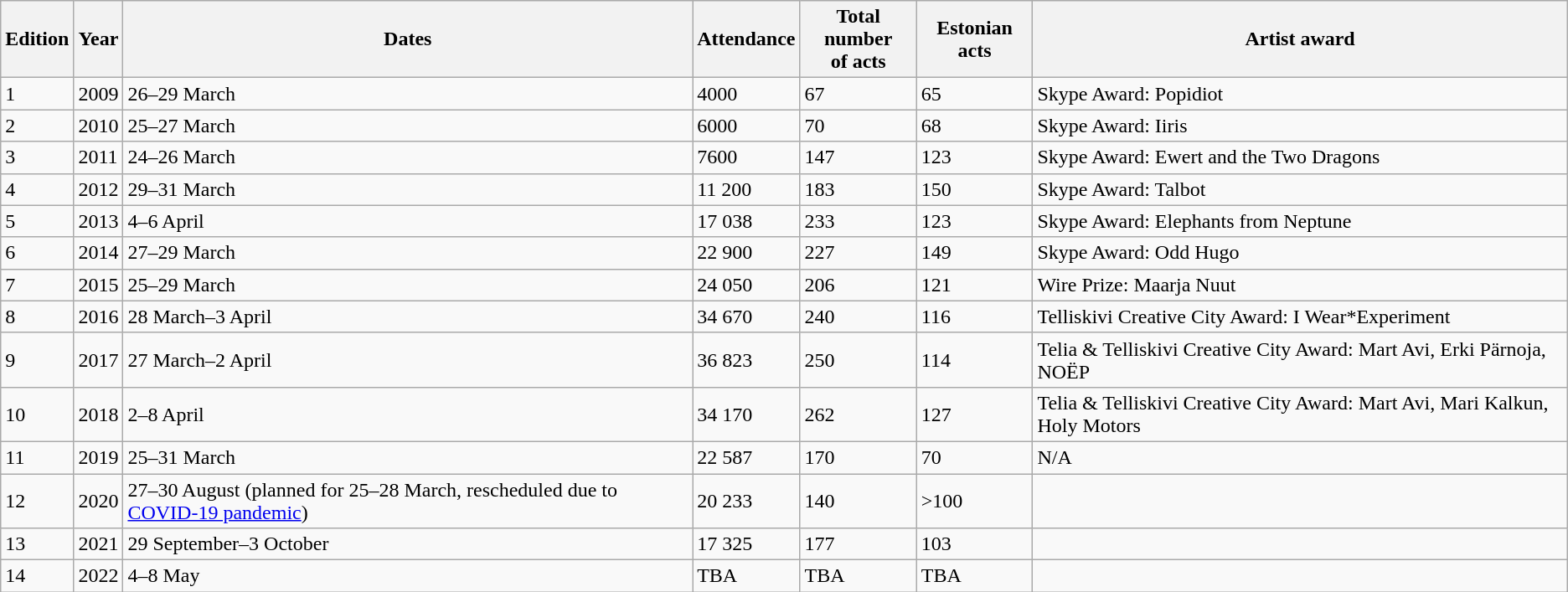<table class="sortable wikitable" style="text-align:left">
<tr>
<th>Edition</th>
<th>Year</th>
<th>Dates</th>
<th>Attendance</th>
<th>Total number<br>of acts</th>
<th>Estonian acts</th>
<th>Artist award</th>
</tr>
<tr>
<td>1</td>
<td>2009</td>
<td>26–29 March</td>
<td>4000</td>
<td>67</td>
<td>65</td>
<td>Skype Award: Popidiot</td>
</tr>
<tr>
<td>2</td>
<td>2010</td>
<td>25–27 March</td>
<td>6000</td>
<td>70</td>
<td>68</td>
<td>Skype Award: Iiris</td>
</tr>
<tr>
<td>3</td>
<td>2011</td>
<td>24–26 March</td>
<td>7600</td>
<td>147</td>
<td>123</td>
<td>Skype Award: Ewert and the Two Dragons</td>
</tr>
<tr>
<td>4</td>
<td>2012</td>
<td>29–31 March</td>
<td>11 200</td>
<td>183</td>
<td>150</td>
<td>Skype Award: Talbot</td>
</tr>
<tr>
<td>5</td>
<td>2013</td>
<td>4–6 April</td>
<td>17 038</td>
<td>233</td>
<td>123</td>
<td>Skype Award: Elephants from Neptune</td>
</tr>
<tr>
<td>6</td>
<td>2014</td>
<td>27–29 March</td>
<td>22 900</td>
<td>227</td>
<td>149</td>
<td>Skype Award: Odd Hugo</td>
</tr>
<tr>
<td>7</td>
<td>2015</td>
<td>25–29 March</td>
<td>24 050</td>
<td>206</td>
<td>121</td>
<td>Wire Prize: Maarja Nuut</td>
</tr>
<tr>
<td>8</td>
<td>2016</td>
<td>28 March–3 April</td>
<td>34 670</td>
<td>240</td>
<td>116</td>
<td>Telliskivi Creative City Award: I Wear*Experiment</td>
</tr>
<tr>
<td>9</td>
<td>2017</td>
<td>27 March–2 April</td>
<td>36 823</td>
<td>250</td>
<td>114</td>
<td>Telia & Telliskivi Creative City Award: Mart Avi, Erki Pärnoja, NOËP</td>
</tr>
<tr>
<td>10</td>
<td>2018</td>
<td>2–8 April</td>
<td>34 170</td>
<td>262</td>
<td>127</td>
<td>Telia & Telliskivi Creative City Award: Mart Avi, Mari Kalkun, Holy Motors</td>
</tr>
<tr>
<td>11</td>
<td>2019</td>
<td>25–31 March</td>
<td>22 587</td>
<td>170</td>
<td>70</td>
<td>N/A</td>
</tr>
<tr>
<td>12</td>
<td>2020</td>
<td>27–30 August (planned for 25–28 March, rescheduled due to <a href='#'>COVID-19 pandemic</a>)</td>
<td>20 233</td>
<td>140</td>
<td>>100</td>
<td></td>
</tr>
<tr>
<td>13</td>
<td>2021</td>
<td>29 September–3 October</td>
<td>17 325</td>
<td>177</td>
<td>103</td>
<td></td>
</tr>
<tr>
<td>14</td>
<td>2022</td>
<td>4–8 May</td>
<td>TBA</td>
<td>TBA</td>
<td>TBA</td>
<td></td>
</tr>
</table>
